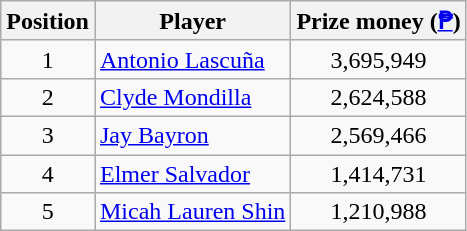<table class=wikitable>
<tr>
<th>Position</th>
<th>Player</th>
<th>Prize money (<a href='#'>₱</a>)</th>
</tr>
<tr>
<td align=center>1</td>
<td> <a href='#'>Antonio Lascuña</a></td>
<td align=center>3,695,949</td>
</tr>
<tr>
<td align=center>2</td>
<td> <a href='#'>Clyde Mondilla</a></td>
<td align=center>2,624,588</td>
</tr>
<tr>
<td align=center>3</td>
<td> <a href='#'>Jay Bayron</a></td>
<td align=center>2,569,466</td>
</tr>
<tr>
<td align=center>4</td>
<td> <a href='#'>Elmer Salvador</a></td>
<td align=center>1,414,731</td>
</tr>
<tr>
<td align=center>5</td>
<td> <a href='#'>Micah Lauren Shin</a></td>
<td align=center>1,210,988</td>
</tr>
</table>
